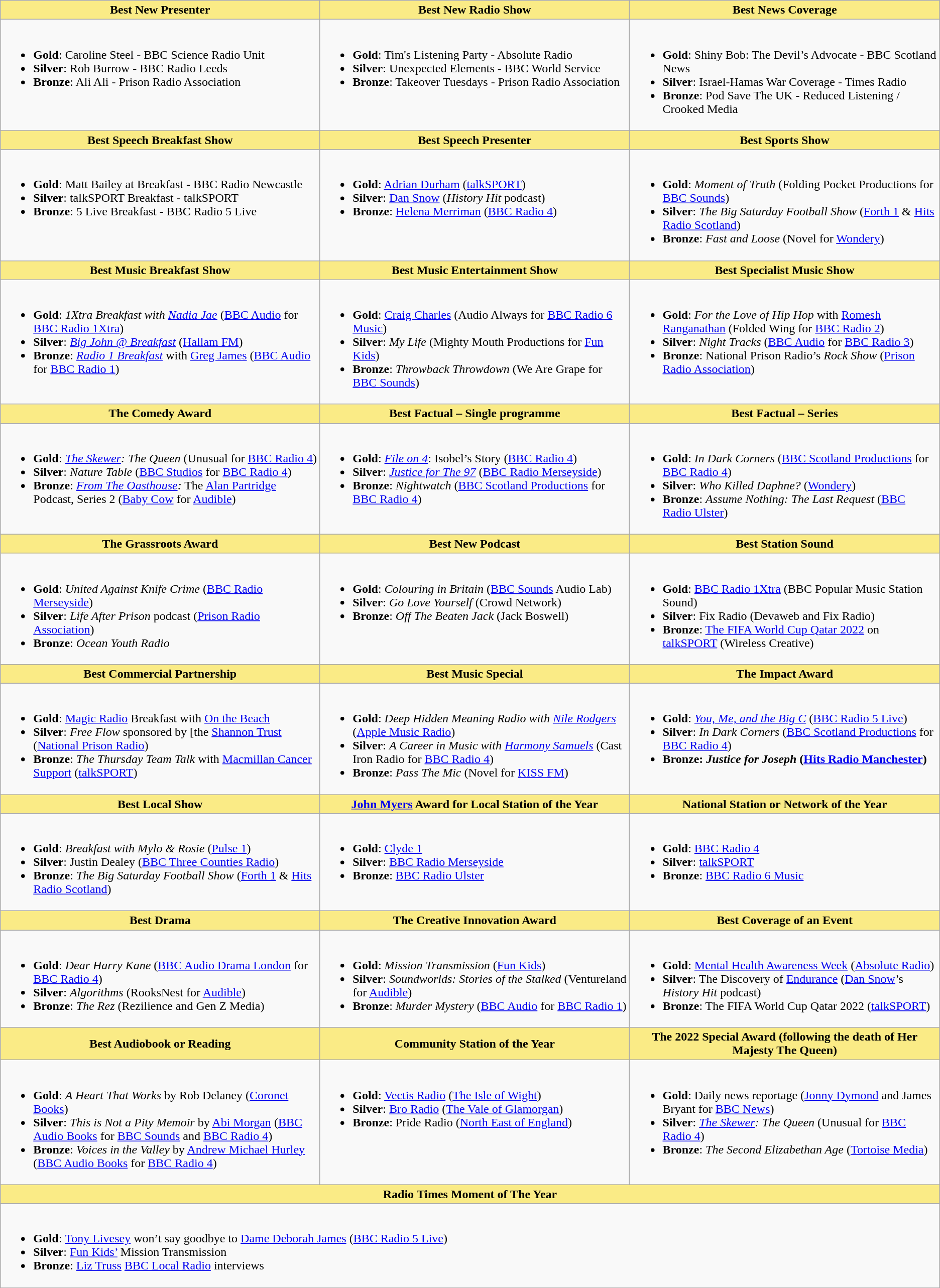<table class="wikitable">
<tr>
<th style="background:#FAEB86;" width="34%">Best New Presenter</th>
<th style="background:#FAEB86;" width="33%">Best New Radio Show</th>
<th style="background:#FAEB86;" width="33%">Best News Coverage</th>
</tr>
<tr>
<td valign="top"><br><ul><li><strong>Gold</strong>: Caroline Steel - BBC Science Radio Unit</li><li><strong>Silver</strong>: Rob Burrow - BBC Radio Leeds</li><li><strong>Bronze</strong>: Ali Ali - Prison Radio Association</li></ul></td>
<td valign="top"><br><ul><li><strong>Gold</strong>: Tim's Listening Party - Absolute Radio</li><li><strong>Silver</strong>: Unexpected Elements - BBC World Service</li><li><strong>Bronze</strong>: Takeover Tuesdays - Prison Radio Association</li></ul></td>
<td valign="top"><br><ul><li><strong>Gold</strong>: Shiny Bob: The Devil’s Advocate - BBC Scotland News</li><li><strong>Silver</strong>: Israel-Hamas War Coverage - Times Radio</li><li><strong>Bronze</strong>: Pod Save The UK - Reduced Listening / Crooked Media</li></ul></td>
</tr>
<tr>
<th style="background:#FAEB86;" width="34%">Best Speech Breakfast Show</th>
<th style="background:#FAEB86;" width="33%">Best Speech Presenter</th>
<th style="background:#FAEB86;" width="33%">Best Sports Show</th>
</tr>
<tr>
<td valign="top"><br><ul><li><strong>Gold</strong>: Matt Bailey at Breakfast - BBC Radio Newcastle</li><li><strong>Silver</strong>: talkSPORT Breakfast - talkSPORT</li><li><strong>Bronze</strong>: 5 Live Breakfast - BBC Radio 5 Live</li></ul></td>
<td valign="top"><br><ul><li><strong>Gold</strong>: <a href='#'>Adrian Durham</a> (<a href='#'>talkSPORT</a>)</li><li><strong>Silver</strong>: <a href='#'>Dan Snow</a> (<em>History Hit</em> podcast)</li><li><strong>Bronze</strong>: <a href='#'>Helena Merriman</a> (<a href='#'>BBC Radio 4</a>)</li></ul></td>
<td valign="top"><br><ul><li><strong>Gold</strong>: <em>Moment of Truth</em> (Folding Pocket Productions for <a href='#'>BBC Sounds</a>)</li><li><strong>Silver</strong>: <em>The Big Saturday Football Show</em> (<a href='#'>Forth 1</a> & <a href='#'>Hits Radio Scotland</a>)</li><li><strong>Bronze</strong>: <em>Fast and Loose</em> (Novel for <a href='#'>Wondery</a>)</li></ul></td>
</tr>
<tr>
<th style="background:#FAEB86;" width="34%">Best Music Breakfast Show</th>
<th style="background:#FAEB86;" width="33%">Best Music Entertainment Show</th>
<th style="background:#FAEB86;" width="33%">Best Specialist Music Show</th>
</tr>
<tr>
<td valign="top"><br><ul><li><strong>Gold</strong>: <em>1Xtra Breakfast with <a href='#'>Nadia Jae</a></em> (<a href='#'>BBC Audio</a> for <a href='#'>BBC Radio 1Xtra</a>)</li><li><strong>Silver</strong>: <em><a href='#'>Big John @ Breakfast</a></em> (<a href='#'>Hallam FM</a>)</li><li><strong>Bronze</strong>: <em><a href='#'>Radio 1 Breakfast</a></em> with <a href='#'>Greg James</a> (<a href='#'>BBC Audio</a> for <a href='#'>BBC Radio 1</a>)</li></ul></td>
<td valign="top"><br><ul><li><strong>Gold</strong>: <a href='#'>Craig Charles</a> (Audio Always for <a href='#'>BBC Radio 6 Music</a>)</li><li><strong>Silver</strong>: <em>My Life</em> (Mighty Mouth Productions for <a href='#'>Fun Kids</a>)</li><li><strong>Bronze</strong>: <em>Throwback Throwdown</em> (We Are Grape for <a href='#'>BBC Sounds</a>)</li></ul></td>
<td valign="top"><br><ul><li><strong>Gold</strong>: <em>For the Love of Hip Hop</em> with <a href='#'>Romesh Ranganathan</a> (Folded Wing for <a href='#'>BBC Radio 2</a>)</li><li><strong>Silver</strong>: <em>Night Tracks</em> (<a href='#'>BBC Audio</a> for <a href='#'>BBC Radio 3</a>)</li><li><strong>Bronze</strong>: National Prison Radio’s <em>Rock Show</em> (<a href='#'>Prison Radio Association</a>)</li></ul></td>
</tr>
<tr>
<th style="background:#FAEB86;" width="34%">The Comedy Award</th>
<th style="background:#FAEB86;" width="33%">Best Factual – Single programme</th>
<th style="background:#FAEB86;" width="33%">Best Factual – Series</th>
</tr>
<tr>
<td valign="top"><br><ul><li><strong>Gold</strong>: <em><a href='#'>The Skewer</a>: The Queen</em> (Unusual for <a href='#'>BBC Radio 4</a>)</li><li><strong>Silver</strong>: <em>Nature Table</em> (<a href='#'>BBC Studios</a> for <a href='#'>BBC Radio 4</a>)</li><li><strong>Bronze</strong>: <em><a href='#'>From The Oasthouse</a>:</em> The <a href='#'>Alan Partridge</a> Podcast, Series 2 (<a href='#'>Baby Cow</a> for <a href='#'>Audible</a>)</li></ul></td>
<td valign="top"><br><ul><li><strong>Gold</strong>: <em><a href='#'>File on 4</a></em>: Isobel’s Story (<a href='#'>BBC Radio 4</a>)</li><li><strong>Silver</strong>: <em><a href='#'>Justice for The 97</a></em> (<a href='#'>BBC Radio Merseyside</a>)</li><li><strong>Bronze</strong>: <em>Nightwatch</em> (<a href='#'>BBC Scotland Productions</a> for <a href='#'>BBC Radio 4</a>)</li></ul></td>
<td valign="top"><br><ul><li><strong>Gold</strong>: <em>In Dark Corners</em> (<a href='#'>BBC Scotland Productions</a> for <a href='#'>BBC Radio 4</a>)</li><li><strong>Silver</strong>: <em>Who Killed Daphne?</em> (<a href='#'>Wondery</a>)</li><li><strong>Bronze</strong>: <em>Assume Nothing: The Last Request</em> (<a href='#'>BBC Radio Ulster</a>)</li></ul></td>
</tr>
<tr>
<th style="background:#FAEB86;" width="34%">The Grassroots Award</th>
<th style="background:#FAEB86;" width="33%">Best New Podcast</th>
<th style="background:#FAEB86;" width="33%">Best Station Sound</th>
</tr>
<tr>
<td valign="top"><br><ul><li><strong>Gold</strong>: <em>United Against Knife Crime</em> (<a href='#'>BBC Radio Merseyside</a>)</li><li><strong>Silver</strong>: <em>Life After Prison</em> podcast (<a href='#'>Prison Radio Association</a>)</li><li><strong>Bronze</strong>: <em>Ocean Youth Radio</em></li></ul></td>
<td valign="top"><br><ul><li><strong>Gold</strong>: <em>Colouring in Britain</em> (<a href='#'>BBC Sounds</a> Audio Lab)</li><li><strong>Silver</strong>: <em>Go Love Yourself</em> (Crowd Network)</li><li><strong>Bronze</strong>: <em>Off The Beaten Jack</em> (Jack Boswell)</li></ul></td>
<td valign="top"><br><ul><li><strong>Gold</strong>: <a href='#'>BBC Radio 1Xtra</a> (BBC Popular Music Station Sound)</li><li><strong>Silver</strong>: Fix Radio (Devaweb and Fix Radio)</li><li><strong>Bronze</strong>: <a href='#'>The FIFA World Cup Qatar 2022</a> on <a href='#'>talkSPORT</a> (Wireless Creative)</li></ul></td>
</tr>
<tr>
<th style="background:#FAEB86;" width="34%">Best Commercial Partnership</th>
<th style="background:#FAEB86;" width="33%">Best Music Special</th>
<th style="background:#FAEB86;" width="33%">The Impact Award</th>
</tr>
<tr>
<td valign="top"><br><ul><li><strong>Gold</strong>: <a href='#'>Magic Radio</a> Breakfast with <a href='#'>On the Beach</a></li><li><strong>Silver</strong>: <em>Free Flow</em> sponsored by [the <a href='#'>Shannon Trust</a> (<a href='#'>National Prison Radio</a>)</li><li><strong>Bronze</strong>: <em>The Thursday Team Talk</em> with <a href='#'>Macmillan Cancer Support</a> (<a href='#'>talkSPORT</a>)</li></ul></td>
<td valign="top"><br><ul><li><strong>Gold</strong>: <em>Deep Hidden Meaning Radio with <a href='#'>Nile Rodgers</a></em> (<a href='#'>Apple Music Radio</a>)</li><li><strong>Silver</strong>: <em>A Career in Music with <a href='#'>Harmony Samuels</a></em> (Cast Iron Radio for <a href='#'>BBC Radio 4</a>)</li><li><strong>Bronze</strong>: <em>Pass The Mic</em> (Novel for <a href='#'>KISS FM</a>)</li></ul></td>
<td valign="top"><br><ul><li><strong>Gold</strong>: <em><a href='#'>You, Me, and the Big C</a></em> (<a href='#'>BBC Radio 5 Live</a>)</li><li><strong>Silver</strong>: <em>In Dark Corners</em> (<a href='#'>BBC Scotland Productions</a> for <a href='#'>BBC Radio 4</a>)</li><li><strong>Bronze: <em>Justice for Joseph</em> (<a href='#'>Hits Radio Manchester</a>)</strong></li></ul></td>
</tr>
<tr>
<th style="background:#FAEB86;" width="34%">Best Local Show</th>
<th style="background:#FAEB86;" width="33%"><a href='#'>John Myers</a> Award for Local Station of the Year</th>
<th style="background:#FAEB86;" width="33%">National Station or Network of the Year</th>
</tr>
<tr>
<td valign="top"><br><ul><li><strong>Gold</strong>: <em>Breakfast with Mylo & Rosie</em> (<a href='#'>Pulse 1</a>)</li><li><strong>Silver</strong>: Justin Dealey (<a href='#'>BBC Three Counties Radio</a>)</li><li><strong>Bronze</strong>: <em>The Big Saturday Football Show</em> (<a href='#'>Forth 1</a> & <a href='#'>Hits Radio Scotland</a>)</li></ul></td>
<td valign="top"><br><ul><li><strong>Gold</strong>: <a href='#'>Clyde 1</a></li><li><strong>Silver</strong>: <a href='#'>BBC Radio Merseyside</a></li><li><strong>Bronze</strong>: <a href='#'>BBC Radio Ulster</a></li></ul></td>
<td valign="top"><br><ul><li><strong>Gold</strong>: <a href='#'>BBC Radio 4</a></li><li><strong>Silver</strong>: <a href='#'>talkSPORT</a></li><li><strong>Bronze</strong>: <a href='#'>BBC Radio 6 Music</a></li></ul></td>
</tr>
<tr>
<th style="background:#FAEB86;" width="34%">Best Drama</th>
<th style="background:#FAEB86;" width="33%">The Creative Innovation Award</th>
<th style="background:#FAEB86;" width="33%">Best Coverage of an Event</th>
</tr>
<tr>
<td valign="top"><br><ul><li><strong>Gold</strong>: <em>Dear Harry Kane</em> (<a href='#'>BBC Audio Drama London</a> for <a href='#'>BBC Radio 4</a>)</li><li><strong>Silver</strong>: <em>Algorithms</em> (RooksNest for <a href='#'>Audible</a>)</li><li><strong>Bronze</strong>: <em>The Rez</em> (Rezilience and Gen Z Media)</li></ul></td>
<td valign="top"><br><ul><li><strong>Gold</strong>: <em>Mission Transmission</em> (<a href='#'>Fun Kids</a>)</li><li><strong>Silver</strong>: <em>Soundworlds: Stories of the Stalked</em> (Ventureland for <a href='#'>Audible</a>)</li><li><strong>Bronze</strong>: <em>Murder Mystery</em> (<a href='#'>BBC Audio</a> for <a href='#'>BBC Radio 1</a>)</li></ul></td>
<td valign="top"><br><ul><li><strong>Gold</strong>: <a href='#'>Mental Health Awareness Week</a> (<a href='#'>Absolute Radio</a>)</li><li><strong>Silver</strong>: The Discovery of <a href='#'>Endurance</a> (<a href='#'>Dan Snow</a>’s <em>History Hit</em> podcast)</li><li><strong>Bronze</strong>: The FIFA World Cup Qatar 2022 (<a href='#'>talkSPORT</a>)</li></ul></td>
</tr>
<tr>
<th style="background:#FAEB86;" width="34%">Best Audiobook or Reading</th>
<th style="background:#FAEB86;" width="33%"><strong>Community Station of the Year</strong></th>
<th style="background:#FAEB86;" width="33%"><strong>The 2022 Special Award</strong> (following the death of Her Majesty The Queen)</th>
</tr>
<tr>
<td valign="top"><br><ul><li><strong>Gold</strong>: <em>A Heart That Works</em> by Rob Delaney (<a href='#'>Coronet Books</a>)</li><li><strong>Silver</strong>: <em>This is Not a Pity Memoir</em> by <a href='#'>Abi Morgan</a> (<a href='#'>BBC Audio Books</a> for <a href='#'>BBC Sounds</a> and <a href='#'>BBC Radio 4</a>)</li><li><strong>Bronze</strong>: <em>Voices in the Valley</em> by <a href='#'>Andrew Michael Hurley</a> (<a href='#'>BBC Audio Books</a> for <a href='#'>BBC Radio 4</a>)</li></ul></td>
<td valign="top"><br><ul><li><strong>Gold</strong>: <a href='#'>Vectis Radio</a> (<a href='#'>The Isle of Wight</a>)</li><li><strong>Silver</strong>: <a href='#'>Bro Radio</a> (<a href='#'>The Vale of Glamorgan</a>)</li><li><strong>Bronze</strong>: Pride Radio (<a href='#'>North East of England</a>)</li></ul></td>
<td valign="top"><br><ul><li><strong>Gold</strong>: Daily news reportage (<a href='#'>Jonny Dymond</a> and James Bryant for <a href='#'>BBC News</a>)</li><li><strong>Silver</strong>: <em><a href='#'>The Skewer</a>: The Queen</em> (Unusual for <a href='#'>BBC Radio 4</a>)</li><li><strong>Bronze</strong>: <em>The Second Elizabethan Age</em> (<a href='#'>Tortoise Media</a>)</li></ul></td>
</tr>
<tr>
<th colspan="3" style="background:#FAEB86;" width="34%">Radio Times Moment of The Year</th>
</tr>
<tr>
<td colspan="3" valign="top"><br><ul><li><strong>Gold</strong>: <a href='#'>Tony Livesey</a> won’t say goodbye to <a href='#'>Dame Deborah James</a> (<a href='#'>BBC Radio 5 Live</a>)</li><li><strong>Silver</strong>: <a href='#'>Fun Kids’</a> Mission Transmission</li><li><strong>Bronze</strong>: <a href='#'>Liz Truss</a> <a href='#'>BBC Local Radio</a> interviews</li></ul></td>
</tr>
</table>
